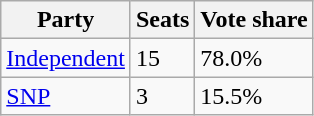<table class="wikitable">
<tr>
<th>Party</th>
<th>Seats</th>
<th>Vote share</th>
</tr>
<tr>
<td><a href='#'>Independent</a></td>
<td>15</td>
<td>78.0%</td>
</tr>
<tr>
<td><a href='#'>SNP</a></td>
<td>3</td>
<td>15.5%</td>
</tr>
</table>
